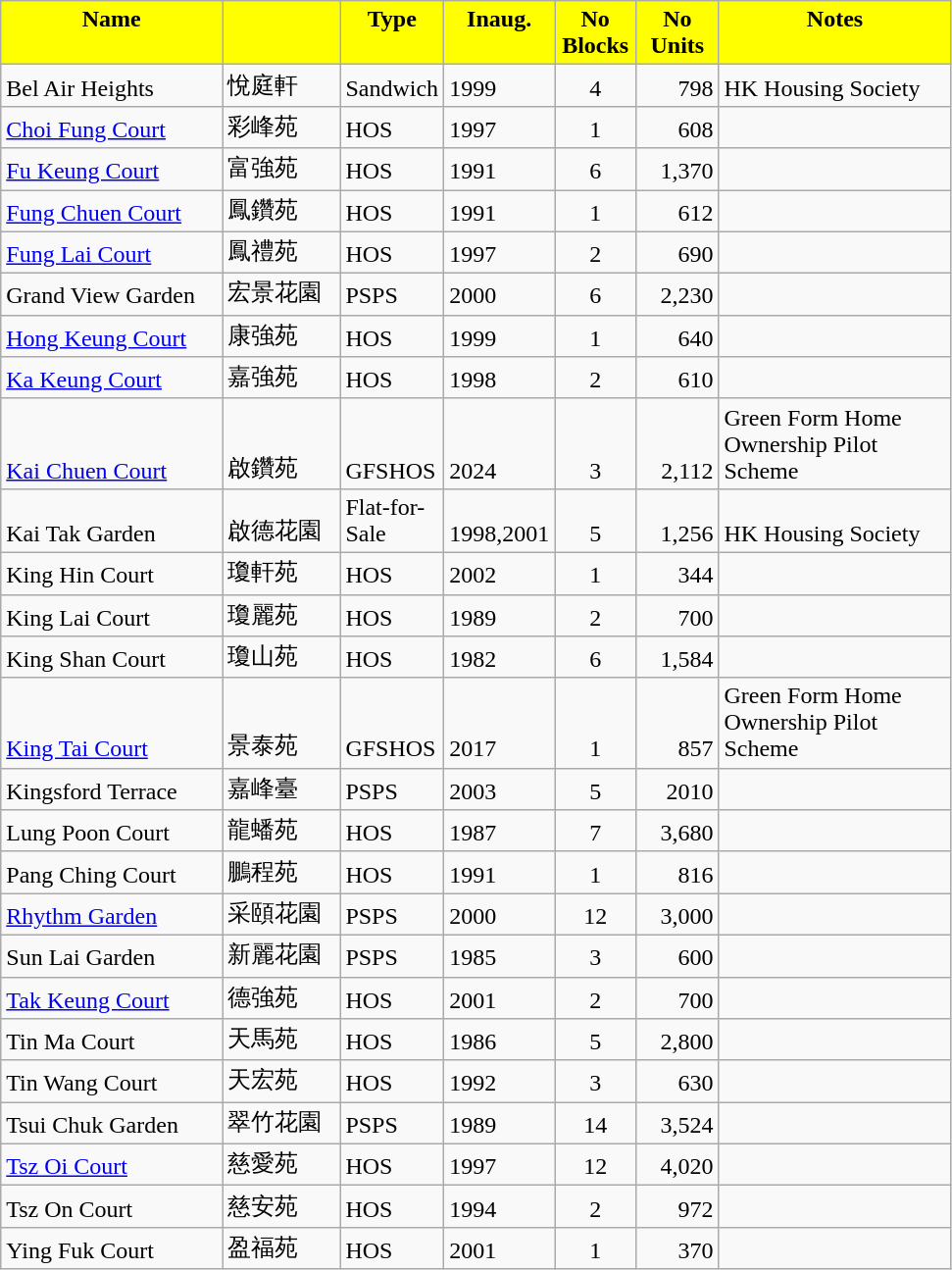<table class="wikitable">
<tr style="font-weight:bold;background-color:yellow" align="center">
<td width="143.25" Height="12.75" valign="top">Name</td>
<td width="72.75" valign="top"></td>
<td width="59.25" valign="top">Type</td>
<td width="48" valign="top">Inaug.</td>
<td width="48" valign="top">No Blocks</td>
<td width="48.75" valign="top">No Units</td>
<td width="150.75" valign="top">Notes</td>
</tr>
<tr valign="bottom">
<td Height="12.75">Bel Air Heights</td>
<td>悅庭軒</td>
<td>Sandwich</td>
<td>1999</td>
<td align="center">4</td>
<td align="right">798</td>
<td>HK Housing Society</td>
</tr>
<tr valign="bottom">
<td Height="12.75"><a href='#'>Choi Fung Court</a></td>
<td>彩峰苑</td>
<td>HOS</td>
<td>1997</td>
<td align="center">1</td>
<td align="right">608</td>
<td></td>
</tr>
<tr valign="bottom">
<td Height="12.75"><a href='#'>Fu Keung Court</a></td>
<td>富強苑</td>
<td>HOS</td>
<td>1991</td>
<td align="center">6</td>
<td align="right">1,370</td>
<td></td>
</tr>
<tr valign="bottom">
<td Height="12.75"><a href='#'>Fung Chuen Court</a></td>
<td>鳳鑽苑</td>
<td>HOS</td>
<td>1991</td>
<td align="center">1</td>
<td align="right">612</td>
<td></td>
</tr>
<tr valign="bottom">
<td Height="12.75"><a href='#'>Fung Lai Court</a></td>
<td>鳳禮苑</td>
<td>HOS</td>
<td>1997</td>
<td align="center">2</td>
<td align="right">690</td>
<td></td>
</tr>
<tr valign="bottom">
<td Height="12.75">Grand View Garden</td>
<td>宏景花園</td>
<td>PSPS</td>
<td>2000</td>
<td align="center">6</td>
<td align="right">2,230</td>
<td></td>
</tr>
<tr valign="bottom">
<td Height="12.75"><a href='#'>Hong Keung Court</a></td>
<td>康強苑</td>
<td>HOS</td>
<td>1999</td>
<td align="center">1</td>
<td align="right">640</td>
<td></td>
</tr>
<tr valign="bottom">
<td Height="12.75"><a href='#'>Ka Keung Court</a></td>
<td>嘉強苑</td>
<td>HOS</td>
<td>1998</td>
<td align="center">2</td>
<td align="right">610</td>
<td></td>
</tr>
<tr valign="bottom">
<td Height="12.75"><a href='#'>Kai Chuen Court</a></td>
<td>啟鑽苑</td>
<td>GFSHOS</td>
<td>2024</td>
<td align="center">3</td>
<td align="right">2,112</td>
<td>Green Form Home Ownership Pilot Scheme</td>
</tr>
<tr valign="bottom">
<td Height="12.75">Kai Tak Garden</td>
<td>啟德花園</td>
<td>Flat-for-Sale</td>
<td>1998,2001</td>
<td align="center">5</td>
<td align="right">1,256</td>
<td>HK Housing Society</td>
</tr>
<tr valign="bottom">
<td Height="12.75">King Hin Court</td>
<td>瓊軒苑</td>
<td>HOS</td>
<td>2002</td>
<td align="center">1</td>
<td align="right">344</td>
<td></td>
</tr>
<tr valign="bottom">
<td Height="12.75">King Lai Court</td>
<td>瓊麗苑</td>
<td>HOS</td>
<td>1989</td>
<td align="center">2</td>
<td align="right">700</td>
<td></td>
</tr>
<tr valign="bottom">
<td Height="12.75">King Shan Court</td>
<td>瓊山苑</td>
<td>HOS</td>
<td>1982</td>
<td align="center">6</td>
<td align="right">1,584</td>
<td></td>
</tr>
<tr valign="bottom">
<td Height="12.75"><a href='#'>King Tai Court</a></td>
<td>景泰苑</td>
<td>GFSHOS</td>
<td>2017</td>
<td align="center">1</td>
<td align="right">857</td>
<td>Green Form Home Ownership Pilot Scheme</td>
</tr>
<tr valign="bottom">
<td Height="12.75">Kingsford Terrace</td>
<td>嘉峰臺</td>
<td>PSPS</td>
<td>2003</td>
<td align="center">5</td>
<td align="right">2010</td>
<td></td>
</tr>
<tr valign="bottom">
<td Height="12.75">Lung Poon Court</td>
<td>龍蟠苑</td>
<td>HOS</td>
<td>1987</td>
<td align="center">7</td>
<td align="right">3,680</td>
<td></td>
</tr>
<tr valign="bottom">
<td Height="12.75">Pang Ching Court</td>
<td>鵬程苑</td>
<td>HOS</td>
<td>1991</td>
<td align="center">1</td>
<td align="right">816</td>
<td></td>
</tr>
<tr valign="bottom">
<td Height="12.75"><a href='#'>Rhythm Garden</a></td>
<td>采頤花園</td>
<td>PSPS</td>
<td>2000</td>
<td align="center">12</td>
<td align="right">3,000</td>
<td></td>
</tr>
<tr valign="bottom">
<td Height="12.75">Sun Lai Garden</td>
<td>新麗花園</td>
<td>PSPS</td>
<td>1985</td>
<td align="center">3</td>
<td align="right">600</td>
<td></td>
</tr>
<tr valign="bottom">
<td Height="12.75"><a href='#'>Tak Keung Court</a></td>
<td>德強苑</td>
<td>HOS</td>
<td>2001</td>
<td align="center">2</td>
<td align="right">700</td>
<td></td>
</tr>
<tr valign="bottom">
<td Height="12.75">Tin Ma Court</td>
<td>天馬苑</td>
<td>HOS</td>
<td>1986</td>
<td align="center">5</td>
<td align="right">2,800</td>
<td></td>
</tr>
<tr valign="bottom">
<td Height="12.75">Tin Wang Court</td>
<td>天宏苑</td>
<td>HOS</td>
<td>1992</td>
<td align="center">3</td>
<td align="right">630</td>
<td></td>
</tr>
<tr valign="bottom">
<td Height="12.75">Tsui Chuk Garden</td>
<td>翠竹花園</td>
<td>PSPS</td>
<td>1989</td>
<td align="center">14</td>
<td align="right">3,524</td>
<td></td>
</tr>
<tr valign="bottom">
<td Height="12.75"><a href='#'>Tsz Oi Court</a></td>
<td>慈愛苑</td>
<td>HOS</td>
<td>1997</td>
<td align="center">12</td>
<td align="right">4,020</td>
<td></td>
</tr>
<tr valign="bottom">
<td Height="12.75">Tsz On Court</td>
<td>慈安苑</td>
<td>HOS</td>
<td>1994</td>
<td align="center">2</td>
<td align="right">972</td>
<td></td>
</tr>
<tr valign="bottom">
<td Height="12.75">Ying Fuk Court</td>
<td>盈福苑</td>
<td>HOS</td>
<td>2001</td>
<td align="center">1</td>
<td align="right">370</td>
<td></td>
</tr>
</table>
